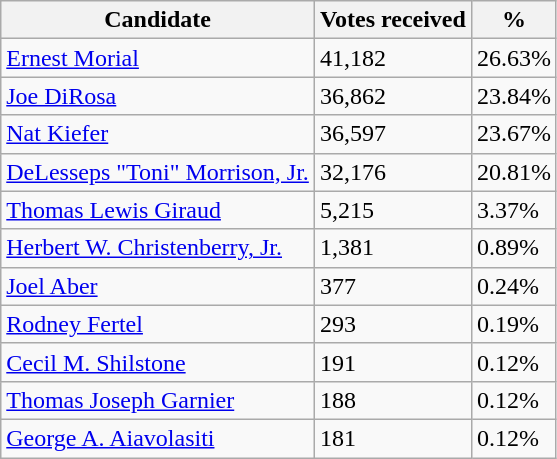<table class="wikitable">
<tr>
<th>Candidate</th>
<th>Votes received</th>
<th>%</th>
</tr>
<tr>
<td><a href='#'>Ernest Morial</a></td>
<td>41,182</td>
<td>26.63%</td>
</tr>
<tr>
<td><a href='#'>Joe DiRosa</a></td>
<td>36,862</td>
<td>23.84%</td>
</tr>
<tr>
<td><a href='#'>Nat Kiefer</a></td>
<td>36,597</td>
<td>23.67%</td>
</tr>
<tr>
<td><a href='#'>DeLesseps "Toni" Morrison, Jr.</a></td>
<td>32,176</td>
<td>20.81%</td>
</tr>
<tr>
<td><a href='#'>Thomas Lewis Giraud</a></td>
<td>5,215</td>
<td>3.37%</td>
</tr>
<tr>
<td><a href='#'>Herbert W. Christenberry, Jr.</a></td>
<td>1,381</td>
<td>0.89%</td>
</tr>
<tr>
<td><a href='#'>Joel Aber</a></td>
<td>377</td>
<td>0.24%</td>
</tr>
<tr>
<td><a href='#'>Rodney Fertel</a></td>
<td>293</td>
<td>0.19%</td>
</tr>
<tr>
<td><a href='#'>Cecil M. Shilstone</a></td>
<td>191</td>
<td>0.12%</td>
</tr>
<tr>
<td><a href='#'>Thomas Joseph Garnier</a></td>
<td>188</td>
<td>0.12%</td>
</tr>
<tr>
<td><a href='#'>George A. Aiavolasiti</a></td>
<td>181</td>
<td>0.12%</td>
</tr>
</table>
